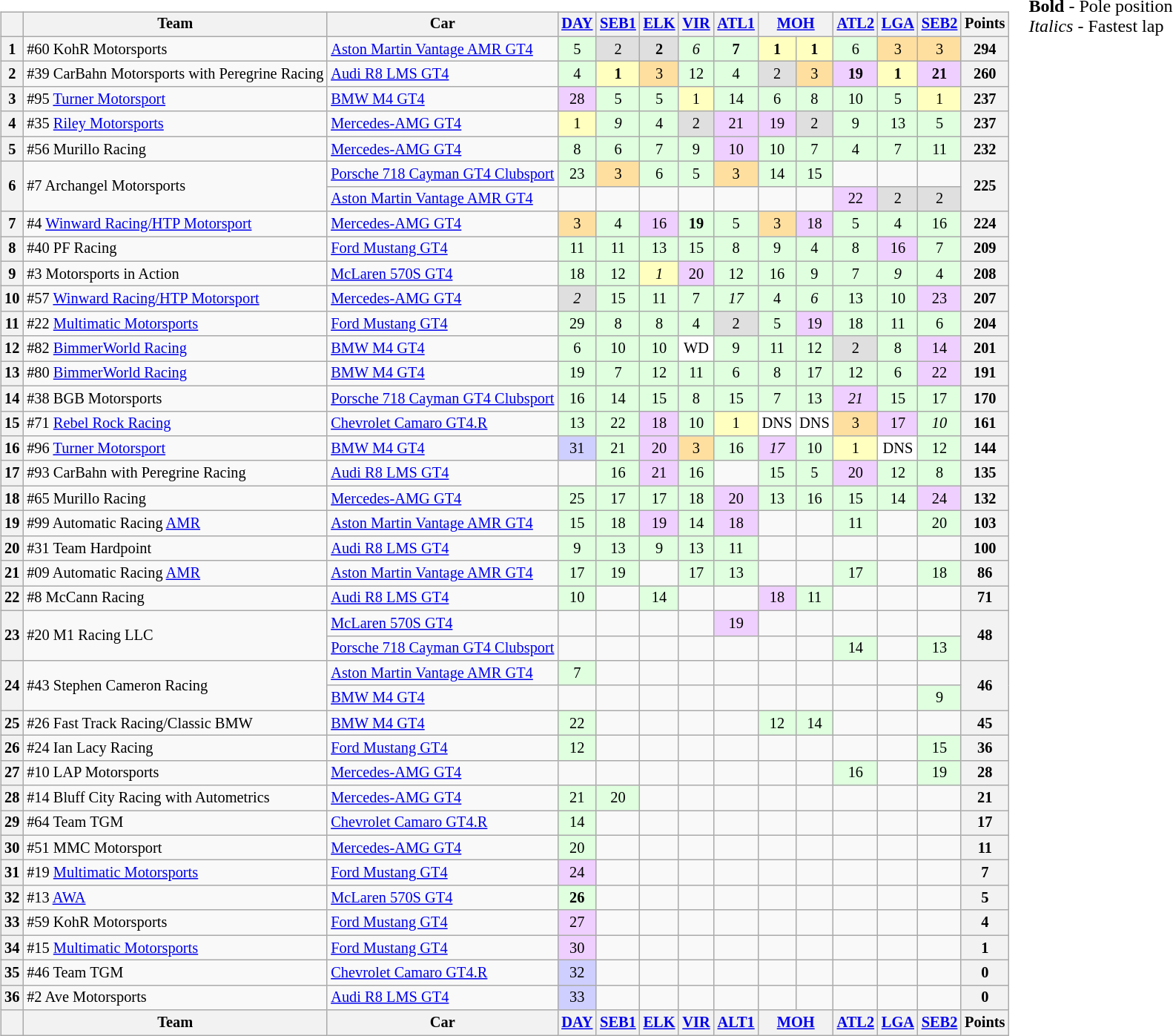<table>
<tr>
<td><br><table class="wikitable" style="font-size:85%; text-align:center;">
<tr>
<th></th>
<th>Team</th>
<th>Car</th>
<th><a href='#'>DAY</a></th>
<th><a href='#'>SEB1</a></th>
<th><a href='#'>ELK</a></th>
<th><a href='#'>VIR</a></th>
<th><a href='#'>ATL1</a></th>
<th colspan=2><a href='#'>MOH</a></th>
<th><a href='#'>ATL2</a></th>
<th><a href='#'>LGA</a></th>
<th><a href='#'>SEB2</a></th>
<th>Points</th>
</tr>
<tr>
<th>1</th>
<td align=left>#60 KohR Motorsports</td>
<td align=left><a href='#'>Aston Martin Vantage AMR GT4</a></td>
<td style="background:#dfffdf;">5</td>
<td style="background:#dfdfdf;">2</td>
<td style="background:#dfdfdf;"><strong>2</strong></td>
<td style="background:#dfffdf;"><em>6</em></td>
<td style="background:#dfffdf;"><strong>7</strong></td>
<td style="background:#ffffbf;"><strong>1</strong></td>
<td style="background:#ffffbf;"><strong>1</strong></td>
<td style="background:#dfffdf;">6</td>
<td style="background:#ffdf9f;">3</td>
<td style="background:#ffdf9f;">3</td>
<th>294</th>
</tr>
<tr>
<th>2</th>
<td align=left>#39 CarBahn Motorsports with Peregrine Racing</td>
<td align=left><a href='#'>Audi R8 LMS GT4</a></td>
<td style="background:#dfffdf;">4</td>
<td style="background:#ffffbf;"><strong>1</strong></td>
<td style="background:#ffdf9f;">3</td>
<td style="background:#dfffdf;">12</td>
<td style="background:#dfffdf;">4</td>
<td style="background:#dfdfdf;">2</td>
<td style="background:#ffdf9f;">3</td>
<td style="background:#efcfff;"><strong>19</strong></td>
<td style="background:#ffffbf;"><strong>1</strong></td>
<td style="background:#efcfff;"><strong>21</strong></td>
<th>260</th>
</tr>
<tr>
<th>3</th>
<td align=left>#95 <a href='#'>Turner Motorsport</a></td>
<td align=left><a href='#'>BMW M4 GT4</a></td>
<td style="background:#efcfff;">28</td>
<td style="background:#dfffdf;">5</td>
<td style="background:#dfffdf;">5</td>
<td style="background:#ffffbf;">1</td>
<td style="background:#dfffdf;">14</td>
<td style="background:#dfffdf;">6</td>
<td style="background:#dfffdf;">8</td>
<td style="background:#dfffdf;">10</td>
<td style="background:#dfffdf;">5</td>
<td style="background:#ffffbf;">1</td>
<th>237</th>
</tr>
<tr>
<th>4</th>
<td align=left>#35 <a href='#'>Riley Motorsports</a></td>
<td align=left><a href='#'>Mercedes-AMG GT4</a></td>
<td style="background:#ffffbf;">1</td>
<td style="background:#dfffdf;"><em>9</em></td>
<td style="background:#dfffdf;">4</td>
<td style="background:#dfdfdf;">2</td>
<td style="background:#efcfff;">21</td>
<td style="background:#efcfff;">19</td>
<td style="background:#dfdfdf;">2</td>
<td style="background:#dfffdf;">9</td>
<td style="background:#dfffdf;">13</td>
<td style="background:#dfffdf;">5</td>
<th>237</th>
</tr>
<tr>
<th>5</th>
<td align=left>#56 Murillo Racing</td>
<td align=left><a href='#'>Mercedes-AMG GT4</a></td>
<td style="background:#dfffdf;">8</td>
<td style="background:#dfffdf;">6</td>
<td style="background:#dfffdf;">7</td>
<td style="background:#dfffdf;">9</td>
<td style="background:#efcfff;">10</td>
<td style="background:#dfffdf;">10</td>
<td style="background:#dfffdf;">7</td>
<td style="background:#dfffdf;">4</td>
<td style="background:#dfffdf;">7</td>
<td style="background:#dfffdf;">11</td>
<th>232</th>
</tr>
<tr>
<th rowspan=2>6</th>
<td rowspan=2 align=left>#7 Archangel Motorsports</td>
<td align=left><a href='#'>Porsche 718 Cayman GT4 Clubsport</a></td>
<td style="background:#dfffdf;">23</td>
<td style="background:#ffdf9f;">3</td>
<td style="background:#dfffdf;">6</td>
<td style="background:#dfffdf;">5</td>
<td style="background:#ffdf9f;">3</td>
<td style="background:#dfffdf;">14</td>
<td style="background:#dfffdf;">15</td>
<td></td>
<td></td>
<td></td>
<th rowspan=2>225</th>
</tr>
<tr>
<td align=left><a href='#'>Aston Martin Vantage AMR GT4</a></td>
<td></td>
<td></td>
<td></td>
<td></td>
<td></td>
<td></td>
<td></td>
<td style="background:#efcfff;">22</td>
<td style="background:#dfdfdf;">2</td>
<td style="background:#dfdfdf;">2</td>
</tr>
<tr>
<th>7</th>
<td align=left>#4 <a href='#'>Winward Racing/HTP Motorsport</a></td>
<td align=left><a href='#'>Mercedes-AMG GT4</a></td>
<td style="background:#ffdf9f;">3</td>
<td style="background:#dfffdf;">4</td>
<td style="background:#efcfff;">16</td>
<td style="background:#dfffdf;"><strong>19</strong></td>
<td style="background:#dfffdf;">5</td>
<td style="background:#ffdf9f;">3</td>
<td style="background:#efcfff;">18</td>
<td style="background:#dfffdf;">5</td>
<td style="background:#dfffdf;">4</td>
<td style="background:#dfffdf;">16</td>
<th>224</th>
</tr>
<tr>
<th>8</th>
<td align=left>#40 PF Racing</td>
<td align=left><a href='#'>Ford Mustang GT4</a></td>
<td style="background:#dfffdf;">11</td>
<td style="background:#dfffdf;">11</td>
<td style="background:#dfffdf;">13</td>
<td style="background:#dfffdf;">15</td>
<td style="background:#dfffdf;">8</td>
<td style="background:#dfffdf;">9</td>
<td style="background:#dfffdf;">4</td>
<td style="background:#dfffdf;">8</td>
<td style="background:#efcfff;">16</td>
<td style="background:#dfffdf;">7</td>
<th>209</th>
</tr>
<tr>
<th>9</th>
<td align=left>#3 Motorsports in Action</td>
<td align=left><a href='#'>McLaren 570S GT4</a></td>
<td style="background:#dfffdf;">18</td>
<td style="background:#dfffdf;">12</td>
<td style="background:#ffffbf;"><em>1</em></td>
<td style="background:#efcfff;">20</td>
<td style="background:#dfffdf;">12</td>
<td style="background:#dfffdf;">16</td>
<td style="background:#dfffdf;">9</td>
<td style="background:#dfffdf;">7</td>
<td style="background:#dfffdf;"><em>9</em></td>
<td style="background:#dfffdf;">4</td>
<th>208</th>
</tr>
<tr>
<th>10</th>
<td align=left>#57 <a href='#'>Winward Racing/HTP Motorsport</a></td>
<td align=left><a href='#'>Mercedes-AMG GT4</a></td>
<td style="background:#dfdfdf;"><em>2</em></td>
<td style="background:#dfffdf;">15</td>
<td style="background:#dfffdf;">11</td>
<td style="background:#dfffdf;">7</td>
<td style="background:#dfffdf;"><em>17</em></td>
<td style="background:#dfffdf;">4</td>
<td style="background:#dfffdf;"><em>6</em></td>
<td style="background:#dfffdf;">13</td>
<td style="background:#dfffdf;">10</td>
<td style="background:#efcfff;">23</td>
<th>207</th>
</tr>
<tr>
<th>11</th>
<td align=left>#22 <a href='#'>Multimatic Motorsports</a></td>
<td align=left><a href='#'>Ford Mustang GT4</a></td>
<td style="background:#dfffdf;">29</td>
<td style="background:#dfffdf;">8</td>
<td style="background:#dfffdf;">8</td>
<td style="background:#dfffdf;">4</td>
<td style="background:#dfdfdf;">2</td>
<td style="background:#dfffdf;">5</td>
<td style="background:#efcfff;">19</td>
<td style="background:#dfffdf;">18</td>
<td style="background:#dfffdf;">11</td>
<td style="background:#dfffdf;">6</td>
<th>204</th>
</tr>
<tr>
<th>12</th>
<td align=left>#82 <a href='#'>BimmerWorld Racing</a></td>
<td align=left><a href='#'>BMW M4 GT4</a></td>
<td style="background:#dfffdf;">6</td>
<td style="background:#dfffdf;">10</td>
<td style="background:#dfffdf;">10</td>
<td style="background:#ffffff;">WD</td>
<td style="background:#dfffdf;">9</td>
<td style="background:#dfffdf;">11</td>
<td style="background:#dfffdf;">12</td>
<td style="background:#dfdfdf;">2</td>
<td style="background:#dfffdf;">8</td>
<td style="background:#efcfff;">14</td>
<th>201</th>
</tr>
<tr>
<th>13</th>
<td align=left>#80 <a href='#'>BimmerWorld Racing</a></td>
<td align=left><a href='#'>BMW M4 GT4</a></td>
<td style="background:#dfffdf;">19</td>
<td style="background:#dfffdf;">7</td>
<td style="background:#dfffdf;">12</td>
<td style="background:#dfffdf;">11</td>
<td style="background:#dfffdf;">6</td>
<td style="background:#dfffdf;">8</td>
<td style="background:#dfffdf;">17</td>
<td style="background:#dfffdf;">12</td>
<td style="background:#dfffdf;">6</td>
<td style="background:#efcfff;">22</td>
<th>191</th>
</tr>
<tr>
<th>14</th>
<td align=left>#38 BGB Motorsports</td>
<td align=left><a href='#'>Porsche 718 Cayman GT4 Clubsport</a></td>
<td style="background:#dfffdf;">16</td>
<td style="background:#dfffdf;">14</td>
<td style="background:#dfffdf;">15</td>
<td style="background:#dfffdf;">8</td>
<td style="background:#dfffdf;">15</td>
<td style="background:#dfffdf;">7</td>
<td style="background:#dfffdf;">13</td>
<td style="background:#efcfff;"><em>21</em></td>
<td style="background:#dfffdf;">15</td>
<td style="background:#dfffdf;">17</td>
<th>170</th>
</tr>
<tr>
<th>15</th>
<td align=left>#71 <a href='#'>Rebel Rock Racing</a></td>
<td align=left><a href='#'>Chevrolet Camaro GT4.R</a></td>
<td style="background:#dfffdf;">13</td>
<td style="background:#dfffdf;">22</td>
<td style="background:#efcfff;">18</td>
<td style="background:#dfffdf;">10</td>
<td style="background:#ffffbf;">1</td>
<td style="background:#ffffff;">DNS</td>
<td style="background:#ffffff;">DNS</td>
<td style="background:#ffdf9f;">3</td>
<td style="background:#efcfff;">17</td>
<td style="background:#dfffdf;"><em>10</em></td>
<th>161</th>
</tr>
<tr>
<th>16</th>
<td align=left>#96 <a href='#'>Turner Motorsport</a></td>
<td align=left><a href='#'>BMW M4 GT4</a></td>
<td style="background:#cfcfff;">31</td>
<td style="background:#dfffdf;">21</td>
<td style="background:#efcfff;">20</td>
<td style="background:#ffdf9f;">3</td>
<td style="background:#dfffdf;">16</td>
<td style="background:#efcfff;"><em>17</em></td>
<td style="background:#dfffdf;">10</td>
<td style="background:#ffffbf;">1</td>
<td style="background:#ffffff;">DNS</td>
<td style="background:#dfffdf;">12</td>
<th>144</th>
</tr>
<tr>
<th>17</th>
<td align=left>#93 CarBahn with Peregrine Racing</td>
<td align=left><a href='#'>Audi R8 LMS GT4</a></td>
<td></td>
<td style="background:#dfffdf;">16</td>
<td style="background:#efcfff;">21</td>
<td style="background:#dfffdf;">16</td>
<td></td>
<td style="background:#dfffdf;">15</td>
<td style="background:#dfffdf;">5</td>
<td style="background:#efcfff;">20</td>
<td style="background:#dfffdf;">12</td>
<td style="background:#dfffdf;">8</td>
<th>135</th>
</tr>
<tr>
<th>18</th>
<td align=left>#65 Murillo Racing</td>
<td align=left><a href='#'>Mercedes-AMG GT4</a></td>
<td style="background:#dfffdf;">25</td>
<td style="background:#dfffdf;">17</td>
<td style="background:#dfffdf;">17</td>
<td style="background:#dfffdf;">18</td>
<td style="background:#efcfff;">20</td>
<td style="background:#dfffdf;">13</td>
<td style="background:#dfffdf;">16</td>
<td style="background:#dfffdf;">15</td>
<td style="background:#dfffdf;">14</td>
<td style="background:#efcfff;">24</td>
<th>132</th>
</tr>
<tr>
<th>19</th>
<td align=left>#99 Automatic Racing <a href='#'>AMR</a></td>
<td align=left><a href='#'>Aston Martin Vantage AMR GT4</a></td>
<td style="background:#dfffdf;">15</td>
<td style="background:#dfffdf;">18</td>
<td style="background:#efcfff;">19</td>
<td style="background:#dfffdf;">14</td>
<td style="background:#efcfff;">18</td>
<td></td>
<td></td>
<td style="background:#dfffdf;">11</td>
<td></td>
<td style="background:#dfffdf;">20</td>
<th>103</th>
</tr>
<tr>
<th>20</th>
<td align=left>#31 Team Hardpoint</td>
<td align=left><a href='#'>Audi R8 LMS GT4</a></td>
<td style="background:#dfffdf;">9</td>
<td style="background:#dfffdf;">13</td>
<td style="background:#dfffdf;">9</td>
<td style="background:#dfffdf;">13</td>
<td style="background:#dfffdf;">11</td>
<td></td>
<td></td>
<td></td>
<td></td>
<td></td>
<th>100</th>
</tr>
<tr>
<th>21</th>
<td align=left>#09 Automatic Racing <a href='#'>AMR</a></td>
<td align=left><a href='#'>Aston Martin Vantage AMR GT4</a></td>
<td style="background:#dfffdf;">17</td>
<td style="background:#dfffdf;">19</td>
<td></td>
<td style="background:#dfffdf;">17</td>
<td style="background:#dfffdf;">13</td>
<td></td>
<td></td>
<td style="background:#dfffdf;">17</td>
<td></td>
<td style="background:#dfffdf;">18</td>
<th>86</th>
</tr>
<tr>
<th>22</th>
<td align=left>#8 McCann Racing</td>
<td align=left><a href='#'>Audi R8 LMS GT4</a></td>
<td style="background:#dfffdf;">10</td>
<td></td>
<td style="background:#dfffdf;">14</td>
<td></td>
<td></td>
<td style="background:#efcfff;">18</td>
<td style="background:#dfffdf;">11</td>
<td></td>
<td></td>
<td></td>
<th>71</th>
</tr>
<tr>
<th rowspan=2>23</th>
<td rowspan=2 align=left>#20 M1 Racing LLC</td>
<td align=left><a href='#'>McLaren 570S GT4</a></td>
<td></td>
<td></td>
<td></td>
<td></td>
<td style="background:#efcfff;">19</td>
<td></td>
<td></td>
<td></td>
<td></td>
<td></td>
<th rowspan=2>48</th>
</tr>
<tr>
<td align=left><a href='#'>Porsche 718 Cayman GT4 Clubsport</a></td>
<td></td>
<td></td>
<td></td>
<td></td>
<td></td>
<td></td>
<td></td>
<td style="background:#dfffdf;">14</td>
<td></td>
<td style="background:#dfffdf;">13</td>
</tr>
<tr>
<th rowspan=2>24</th>
<td rowspan=2 align=left>#43 Stephen Cameron Racing</td>
<td align=left><a href='#'>Aston Martin Vantage AMR GT4</a></td>
<td style="background:#dfffdf;">7</td>
<td></td>
<td></td>
<td></td>
<td></td>
<td></td>
<td></td>
<td></td>
<td></td>
<td></td>
<th rowspan=2>46</th>
</tr>
<tr>
<td align=left><a href='#'>BMW M4 GT4</a></td>
<td></td>
<td></td>
<td></td>
<td></td>
<td></td>
<td></td>
<td></td>
<td></td>
<td></td>
<td style="background:#dfffdf;">9</td>
</tr>
<tr>
<th>25</th>
<td align=left>#26 Fast Track Racing/Classic BMW</td>
<td align=left><a href='#'>BMW M4 GT4</a></td>
<td style="background:#dfffdf;">22</td>
<td></td>
<td></td>
<td></td>
<td></td>
<td style="background:#dfffdf;">12</td>
<td style="background:#dfffdf;">14</td>
<td></td>
<td></td>
<td></td>
<th>45</th>
</tr>
<tr>
<th>26</th>
<td align=left>#24 Ian Lacy Racing</td>
<td align=left><a href='#'>Ford Mustang GT4</a></td>
<td style="background:#dfffdf;">12</td>
<td></td>
<td></td>
<td></td>
<td></td>
<td></td>
<td></td>
<td></td>
<td></td>
<td style="background:#dfffdf;">15</td>
<th>36</th>
</tr>
<tr>
<th>27</th>
<td align=left>#10 LAP Motorsports</td>
<td align=left><a href='#'>Mercedes-AMG GT4</a></td>
<td></td>
<td></td>
<td></td>
<td></td>
<td></td>
<td></td>
<td></td>
<td style="background:#dfffdf;">16</td>
<td></td>
<td style="background:#dfffdf;">19</td>
<th>28</th>
</tr>
<tr>
<th>28</th>
<td align=left>#14 Bluff City Racing with Autometrics</td>
<td align=left><a href='#'>Mercedes-AMG GT4</a></td>
<td style="background:#dfffdf;">21</td>
<td style="background:#dfffdf;">20</td>
<td></td>
<td></td>
<td></td>
<td></td>
<td></td>
<td></td>
<td></td>
<td></td>
<th>21</th>
</tr>
<tr>
<th>29</th>
<td align=left>#64 Team TGM</td>
<td align=left><a href='#'>Chevrolet Camaro GT4.R</a></td>
<td style="background:#dfffdf;">14</td>
<td></td>
<td></td>
<td></td>
<td></td>
<td></td>
<td></td>
<td></td>
<td></td>
<td></td>
<th>17</th>
</tr>
<tr>
<th>30</th>
<td align=left>#51 MMC Motorsport</td>
<td align=left><a href='#'>Mercedes-AMG GT4</a></td>
<td style="background:#dfffdf;">20</td>
<td></td>
<td></td>
<td></td>
<td></td>
<td></td>
<td></td>
<td></td>
<td></td>
<td></td>
<th>11</th>
</tr>
<tr>
<th>31</th>
<td align=left>#19 <a href='#'>Multimatic Motorsports</a></td>
<td align=left><a href='#'>Ford Mustang GT4</a></td>
<td style="background:#efcfff;">24</td>
<td></td>
<td></td>
<td></td>
<td></td>
<td></td>
<td></td>
<td></td>
<td></td>
<td></td>
<th>7</th>
</tr>
<tr>
<th>32</th>
<td align=left>#13 <a href='#'>AWA</a></td>
<td align=left><a href='#'>McLaren 570S GT4</a></td>
<td style="background:#dfffdf;"><strong>26</strong></td>
<td></td>
<td></td>
<td></td>
<td></td>
<td></td>
<td></td>
<td></td>
<td></td>
<td></td>
<th>5</th>
</tr>
<tr>
<th>33</th>
<td align=left>#59 KohR Motorsports</td>
<td align=left><a href='#'>Ford Mustang GT4</a></td>
<td style="background:#efcfff;">27</td>
<td></td>
<td></td>
<td></td>
<td></td>
<td></td>
<td></td>
<td></td>
<td></td>
<td></td>
<th>4</th>
</tr>
<tr>
<th>34</th>
<td align=left>#15 <a href='#'>Multimatic Motorsports</a></td>
<td align=left><a href='#'>Ford Mustang GT4</a></td>
<td style="background:#efcfff;">30</td>
<td></td>
<td></td>
<td></td>
<td></td>
<td></td>
<td></td>
<td></td>
<td></td>
<td></td>
<th>1</th>
</tr>
<tr>
<th>35</th>
<td align=left>#46 Team TGM</td>
<td align=left><a href='#'>Chevrolet Camaro GT4.R</a></td>
<td style="background:#cfcfff;">32</td>
<td></td>
<td></td>
<td></td>
<td></td>
<td></td>
<td></td>
<td></td>
<td></td>
<td></td>
<th>0</th>
</tr>
<tr>
<th>36</th>
<td align=left>#2 Ave Motorsports</td>
<td align=left><a href='#'>Audi R8 LMS GT4</a></td>
<td style="background:#cfcfff;">33</td>
<td></td>
<td></td>
<td></td>
<td></td>
<td></td>
<td></td>
<td></td>
<td></td>
<td></td>
<th>0</th>
</tr>
<tr>
<th></th>
<th>Team</th>
<th>Car</th>
<th><a href='#'>DAY</a></th>
<th><a href='#'>SEB1</a></th>
<th><a href='#'>ELK</a></th>
<th><a href='#'>VIR</a></th>
<th><a href='#'>ALT1</a></th>
<th colspan=2><a href='#'>MOH</a></th>
<th><a href='#'>ATL2</a></th>
<th><a href='#'>LGA</a></th>
<th><a href='#'>SEB2</a></th>
<th>Points</th>
</tr>
</table>
</td>
<td valign="top"><br>
<span><strong>Bold</strong> - Pole position<br>
<em>Italics</em> - Fastest lap</span></td>
</tr>
</table>
